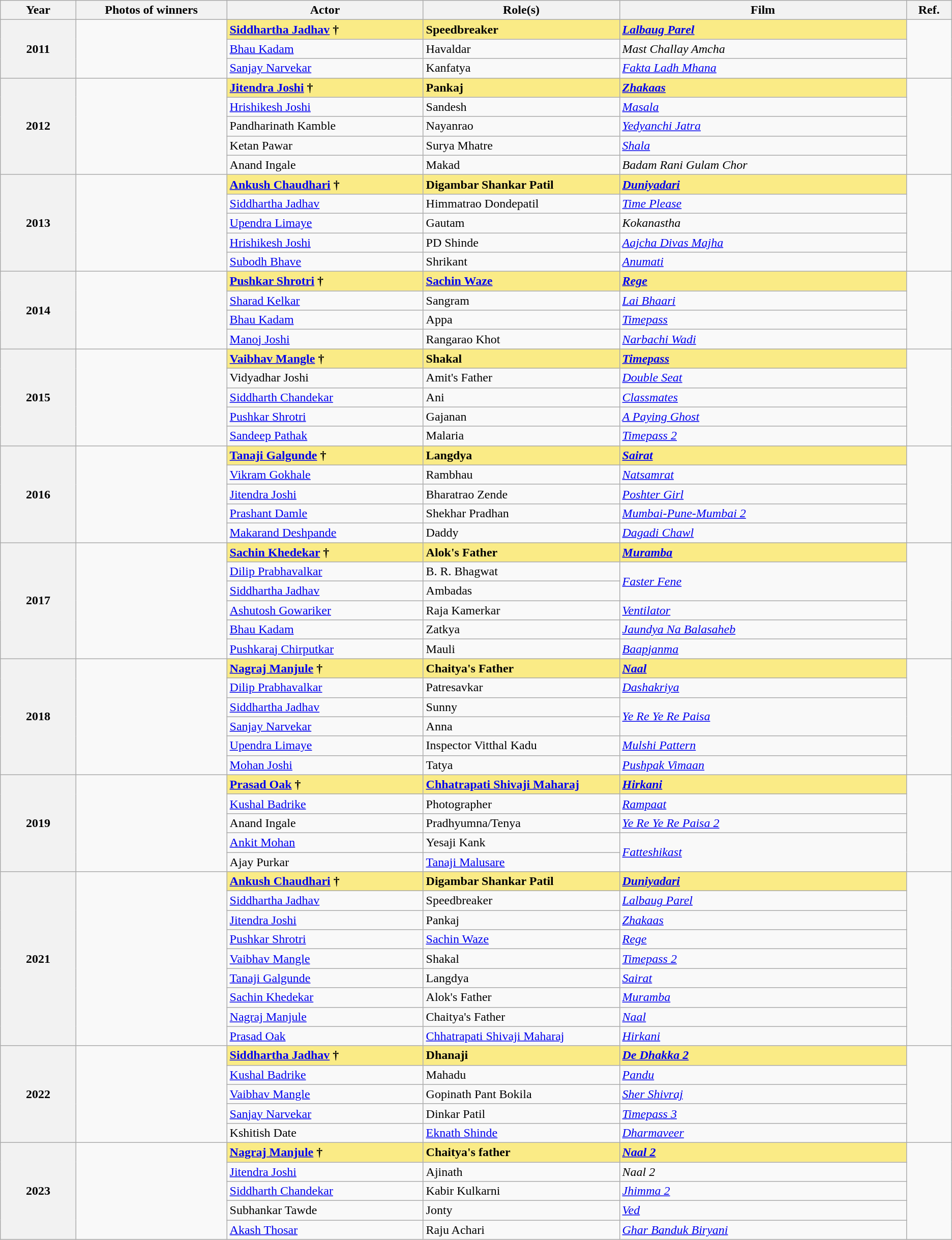<table class="wikitable sortable" style="text-align:left;">
<tr>
<th scope="col" style="width:5%; text-align:center;">Year</th>
<th scope="col" style="width:10%;text-align:center;">Photos of winners</th>
<th scope="col" style="width:13%;text-align:center;">Actor</th>
<th scope="col" style="width:13%;text-align:center;">Role(s)</th>
<th scope="col" style="width:19%;text-align:center;">Film</th>
<th scope="col" style="width:3%;text-align:center;">Ref.</th>
</tr>
<tr>
<th scope="row" rowspan=3 style="text-align:center">2011</th>
<td rowspan=3 style="text-align:center"></td>
<td style="background:#FAEB86;"><strong><a href='#'>Siddhartha Jadhav</a> †</strong></td>
<td style="background:#FAEB86;"><strong> Speedbreaker</strong></td>
<td style="background:#FAEB86;"><strong><em><a href='#'>Lalbaug Parel</a></em></strong></td>
<td rowspan="3"></td>
</tr>
<tr>
<td><a href='#'>Bhau Kadam</a></td>
<td>Havaldar</td>
<td><em>Mast Challay Amcha</em></td>
</tr>
<tr>
<td><a href='#'>Sanjay Narvekar</a></td>
<td>Kanfatya</td>
<td><em><a href='#'>Fakta Ladh Mhana</a></em></td>
</tr>
<tr>
<th scope="row" rowspan=5 style="text-align:center">2012</th>
<td rowspan=5 style="text-align:center"></td>
<td style="background:#FAEB86;"><strong><a href='#'>Jitendra Joshi</a> †</strong></td>
<td style="background:#FAEB86;"><strong> Pankaj</strong></td>
<td style="background:#FAEB86;"><strong><em><a href='#'>Zhakaas</a></em></strong></td>
<td rowspan="5"></td>
</tr>
<tr>
<td><a href='#'>Hrishikesh Joshi</a></td>
<td>Sandesh</td>
<td><em><a href='#'>Masala</a></em></td>
</tr>
<tr>
<td>Pandharinath Kamble</td>
<td>Nayanrao</td>
<td><em><a href='#'>Yedyanchi Jatra</a></em></td>
</tr>
<tr>
<td>Ketan Pawar</td>
<td>Surya Mhatre</td>
<td><em><a href='#'>Shala</a></em></td>
</tr>
<tr>
<td>Anand Ingale</td>
<td>Makad</td>
<td><em>Badam Rani Gulam Chor</em></td>
</tr>
<tr>
<th scope="row" rowspan=5 style="text-align:center">2013</th>
<td rowspan=5 style="text-align:center"></td>
<td style="background:#FAEB86;"><strong><a href='#'>Ankush Chaudhari</a> †</strong></td>
<td style="background:#FAEB86;"><strong> Digambar Shankar Patil</strong></td>
<td style="background:#FAEB86;"><strong><em><a href='#'>Duniyadari</a></em></strong></td>
<td rowspan="5"></td>
</tr>
<tr>
<td><a href='#'>Siddhartha Jadhav</a></td>
<td>Himmatrao Dondepatil</td>
<td><em><a href='#'>Time Please</a></em></td>
</tr>
<tr>
<td><a href='#'>Upendra Limaye</a></td>
<td>Gautam</td>
<td><em>Kokanastha</em></td>
</tr>
<tr>
<td><a href='#'>Hrishikesh Joshi</a></td>
<td>PD Shinde</td>
<td><em><a href='#'>Aajcha Divas Majha</a></em></td>
</tr>
<tr>
<td><a href='#'>Subodh Bhave</a></td>
<td>Shrikant</td>
<td><em><a href='#'>Anumati</a></em></td>
</tr>
<tr>
<th scope="row" rowspan=4 style="text-align:center">2014</th>
<td rowspan=4 style="text-align:center"></td>
<td style="background:#FAEB86;"><strong><a href='#'>Pushkar Shrotri</a> †</strong></td>
<td style="background:#FAEB86;"><strong> <a href='#'>Sachin Waze</a></strong></td>
<td style="background:#FAEB86;"><strong><em><a href='#'>Rege</a></em></strong></td>
<td rowspan="4"></td>
</tr>
<tr>
<td><a href='#'>Sharad Kelkar</a></td>
<td>Sangram</td>
<td><em><a href='#'>Lai Bhaari</a></em></td>
</tr>
<tr>
<td><a href='#'>Bhau Kadam</a></td>
<td>Appa</td>
<td><em><a href='#'>Timepass</a></em></td>
</tr>
<tr>
<td><a href='#'>Manoj Joshi</a></td>
<td>Rangarao Khot</td>
<td><em><a href='#'>Narbachi Wadi</a></em></td>
</tr>
<tr>
<th scope="row" rowspan=5 style="text-align:center">2015</th>
<td rowspan=5 style="text-align:center"></td>
<td style="background:#FAEB86;"><strong><a href='#'>Vaibhav Mangle</a> †</strong></td>
<td style="background:#FAEB86;"><strong> Shakal</strong></td>
<td style="background:#FAEB86;"><strong><em><a href='#'>Timepass</a></em></strong></td>
<td rowspan="5"></td>
</tr>
<tr>
<td>Vidyadhar Joshi</td>
<td>Amit's Father</td>
<td><em><a href='#'>Double Seat</a></em></td>
</tr>
<tr>
<td><a href='#'>Siddharth Chandekar</a></td>
<td>Ani</td>
<td><em><a href='#'>Classmates</a></em></td>
</tr>
<tr>
<td><a href='#'>Pushkar Shrotri</a></td>
<td>Gajanan</td>
<td><em><a href='#'>A Paying Ghost</a></em></td>
</tr>
<tr>
<td><a href='#'>Sandeep Pathak</a></td>
<td>Malaria</td>
<td><em><a href='#'>Timepass 2</a></em></td>
</tr>
<tr>
<th scope="row" rowspan=5 style="text-align:center">2016</th>
<td rowspan=5 style="text-align:center"></td>
<td style="background:#FAEB86;"><strong><a href='#'>Tanaji Galgunde</a> †</strong></td>
<td style="background:#FAEB86;"><strong> Langdya</strong></td>
<td style="background:#FAEB86;"><strong><em><a href='#'>Sairat</a></em></strong></td>
<td rowspan=5></td>
</tr>
<tr>
<td><a href='#'>Vikram Gokhale</a></td>
<td>Rambhau</td>
<td><em><a href='#'>Natsamrat</a></em></td>
</tr>
<tr>
<td><a href='#'>Jitendra Joshi</a></td>
<td>Bharatrao Zende</td>
<td><em><a href='#'>Poshter Girl</a></em></td>
</tr>
<tr>
<td><a href='#'>Prashant Damle</a></td>
<td>Shekhar Pradhan</td>
<td><em><a href='#'>Mumbai-Pune-Mumbai 2</a></em></td>
</tr>
<tr>
<td><a href='#'>Makarand Deshpande</a></td>
<td>Daddy</td>
<td><em><a href='#'>Dagadi Chawl</a></em></td>
</tr>
<tr>
<th scope="row" rowspan=6 style="text-align:center">2017</th>
<td rowspan=6 style="text-align:center"></td>
<td style="background:#FAEB86;"><strong><a href='#'>Sachin Khedekar</a> †</strong></td>
<td style="background:#FAEB86;"><strong> Alok's Father</strong></td>
<td style="background:#FAEB86;"><strong><em><a href='#'>Muramba</a></em></strong></td>
<td rowspan="6"></td>
</tr>
<tr>
<td><a href='#'>Dilip Prabhavalkar</a></td>
<td>B. R. Bhagwat</td>
<td rowspan="2"><em><a href='#'>Faster Fene</a></em></td>
</tr>
<tr>
<td><a href='#'>Siddhartha Jadhav</a></td>
<td>Ambadas</td>
</tr>
<tr>
<td><a href='#'>Ashutosh Gowariker</a></td>
<td>Raja Kamerkar</td>
<td><em><a href='#'>Ventilator</a></em></td>
</tr>
<tr>
<td><a href='#'>Bhau Kadam</a></td>
<td>Zatkya</td>
<td><em><a href='#'>Jaundya Na Balasaheb</a></em></td>
</tr>
<tr>
<td><a href='#'>Pushkaraj Chirputkar</a></td>
<td>Mauli</td>
<td><em><a href='#'>Baapjanma</a></em></td>
</tr>
<tr>
<th scope="row" rowspan=6 style="text-align:center">2018</th>
<td rowspan=6 style="text-align:center"></td>
<td style="background:#FAEB86;"><strong><a href='#'>Nagraj Manjule</a> †</strong></td>
<td style="background:#FAEB86;"><strong> Chaitya's Father </strong></td>
<td style="background:#FAEB86;"><strong><em><a href='#'>Naal</a></em></strong></td>
<td rowspan="6"></td>
</tr>
<tr>
<td><a href='#'>Dilip Prabhavalkar</a></td>
<td>Patresavkar</td>
<td><em><a href='#'>Dashakriya</a></em></td>
</tr>
<tr>
<td><a href='#'>Siddhartha Jadhav</a></td>
<td>Sunny</td>
<td rowspan="2"><em><a href='#'>Ye Re Ye Re Paisa</a></em></td>
</tr>
<tr>
<td><a href='#'>Sanjay Narvekar</a></td>
<td>Anna</td>
</tr>
<tr>
<td><a href='#'>Upendra Limaye</a></td>
<td>Inspector Vitthal Kadu</td>
<td><em><a href='#'>Mulshi Pattern</a></em></td>
</tr>
<tr>
<td><a href='#'>Mohan Joshi</a></td>
<td>Tatya</td>
<td><em><a href='#'>Pushpak Vimaan</a></em></td>
</tr>
<tr>
<th scope="row" rowspan=5 style="text-align:center">2019</th>
<td rowspan=5 style="text-align:center"></td>
<td style="background:#FAEB86;"><strong><a href='#'>Prasad Oak</a> †</strong></td>
<td style="background:#FAEB86;"><strong> <a href='#'>Chhatrapati Shivaji Maharaj</a></strong></td>
<td style="background:#FAEB86;"><strong><em><a href='#'>Hirkani</a></em></strong></td>
<td rowspan="5"></td>
</tr>
<tr>
<td><a href='#'>Kushal Badrike</a></td>
<td>Photographer</td>
<td><em><a href='#'>Rampaat</a></em></td>
</tr>
<tr>
<td>Anand Ingale</td>
<td>Pradhyumna/Tenya</td>
<td><em><a href='#'>Ye Re Ye Re Paisa 2</a></em></td>
</tr>
<tr>
<td><a href='#'>Ankit Mohan</a></td>
<td>Yesaji Kank</td>
<td rowspan="2"><em><a href='#'>Fatteshikast</a></em></td>
</tr>
<tr>
<td>Ajay Purkar</td>
<td><a href='#'>Tanaji Malusare</a></td>
</tr>
<tr>
<th scope="row" rowspan=9 style="text-align:center">2021</th>
<td rowspan=9 style="text-align:center"></td>
<td style="background:#FAEB86;"><strong><a href='#'>Ankush Chaudhari</a> †</strong></td>
<td style="background:#FAEB86;"><strong> Digambar Shankar Patil</strong></td>
<td style="background:#FAEB86;"><strong><em><a href='#'>Duniyadari</a></em></strong></td>
<td rowspan="9"></td>
</tr>
<tr>
<td><a href='#'>Siddhartha Jadhav</a></td>
<td>Speedbreaker</td>
<td><em><a href='#'>Lalbaug Parel</a></em></td>
</tr>
<tr>
<td><a href='#'>Jitendra Joshi</a></td>
<td>Pankaj</td>
<td><em><a href='#'>Zhakaas</a></em></td>
</tr>
<tr>
<td><a href='#'>Pushkar Shrotri</a></td>
<td><a href='#'>Sachin Waze</a></td>
<td><em><a href='#'>Rege</a></em></td>
</tr>
<tr>
<td><a href='#'>Vaibhav Mangle</a></td>
<td>Shakal</td>
<td><em><a href='#'>Timepass 2</a></em></td>
</tr>
<tr>
<td><a href='#'>Tanaji Galgunde</a></td>
<td>Langdya</td>
<td><em><a href='#'>Sairat</a></em></td>
</tr>
<tr>
<td><a href='#'>Sachin Khedekar</a></td>
<td>Alok's Father</td>
<td><em><a href='#'>Muramba</a></em></td>
</tr>
<tr>
<td><a href='#'>Nagraj Manjule</a></td>
<td>Chaitya's Father</td>
<td><em><a href='#'>Naal</a></em></td>
</tr>
<tr>
<td><a href='#'>Prasad Oak</a></td>
<td><a href='#'>Chhatrapati Shivaji Maharaj</a></td>
<td><em><a href='#'>Hirkani</a></em></td>
</tr>
<tr>
<th scope="row" rowspan=5 style="text-align:center">2022</th>
<td rowspan=5 style="text-align:center"></td>
<td style="background:#FAEB86;"><strong><a href='#'>Siddhartha Jadhav</a> †</strong></td>
<td style="background:#FAEB86;"><strong> Dhanaji</strong></td>
<td style="background:#FAEB86;"><strong><em><a href='#'>De Dhakka 2</a></em></strong></td>
<td rowspan="5"></td>
</tr>
<tr>
<td><a href='#'>Kushal Badrike</a></td>
<td>Mahadu</td>
<td><em><a href='#'>Pandu</a></em></td>
</tr>
<tr>
<td><a href='#'>Vaibhav Mangle</a></td>
<td>Gopinath Pant Bokila</td>
<td><em><a href='#'>Sher Shivraj</a></em></td>
</tr>
<tr>
<td><a href='#'>Sanjay Narvekar</a></td>
<td>Dinkar Patil</td>
<td><em><a href='#'>Timepass 3</a></em></td>
</tr>
<tr>
<td>Kshitish Date</td>
<td><a href='#'>Eknath Shinde</a></td>
<td><em><a href='#'>Dharmaveer</a></em></td>
</tr>
<tr>
<th scope="row" rowspan=5 style="text-align:center">2023</th>
<td rowspan=5 style="text-align:center"></td>
<td style="background:#FAEB86;"><strong><a href='#'>Nagraj Manjule</a> †</strong></td>
<td style="background:#FAEB86;"><strong>Chaitya's father</strong></td>
<td style="background:#FAEB86;"><strong><em><a href='#'>Naal 2</a></em></strong></td>
<td rowspan="5"></td>
</tr>
<tr>
<td><a href='#'>Jitendra Joshi</a></td>
<td>Ajinath</td>
<td><em>Naal 2</em></td>
</tr>
<tr>
<td><a href='#'>Siddharth Chandekar</a></td>
<td>Kabir Kulkarni</td>
<td><em><a href='#'>Jhimma 2</a></em></td>
</tr>
<tr>
<td>Subhankar Tawde</td>
<td>Jonty</td>
<td><em><a href='#'>Ved</a></em></td>
</tr>
<tr>
<td><a href='#'>Akash Thosar</a></td>
<td>Raju Achari</td>
<td><em><a href='#'>Ghar Banduk Biryani</a></em></td>
</tr>
</table>
